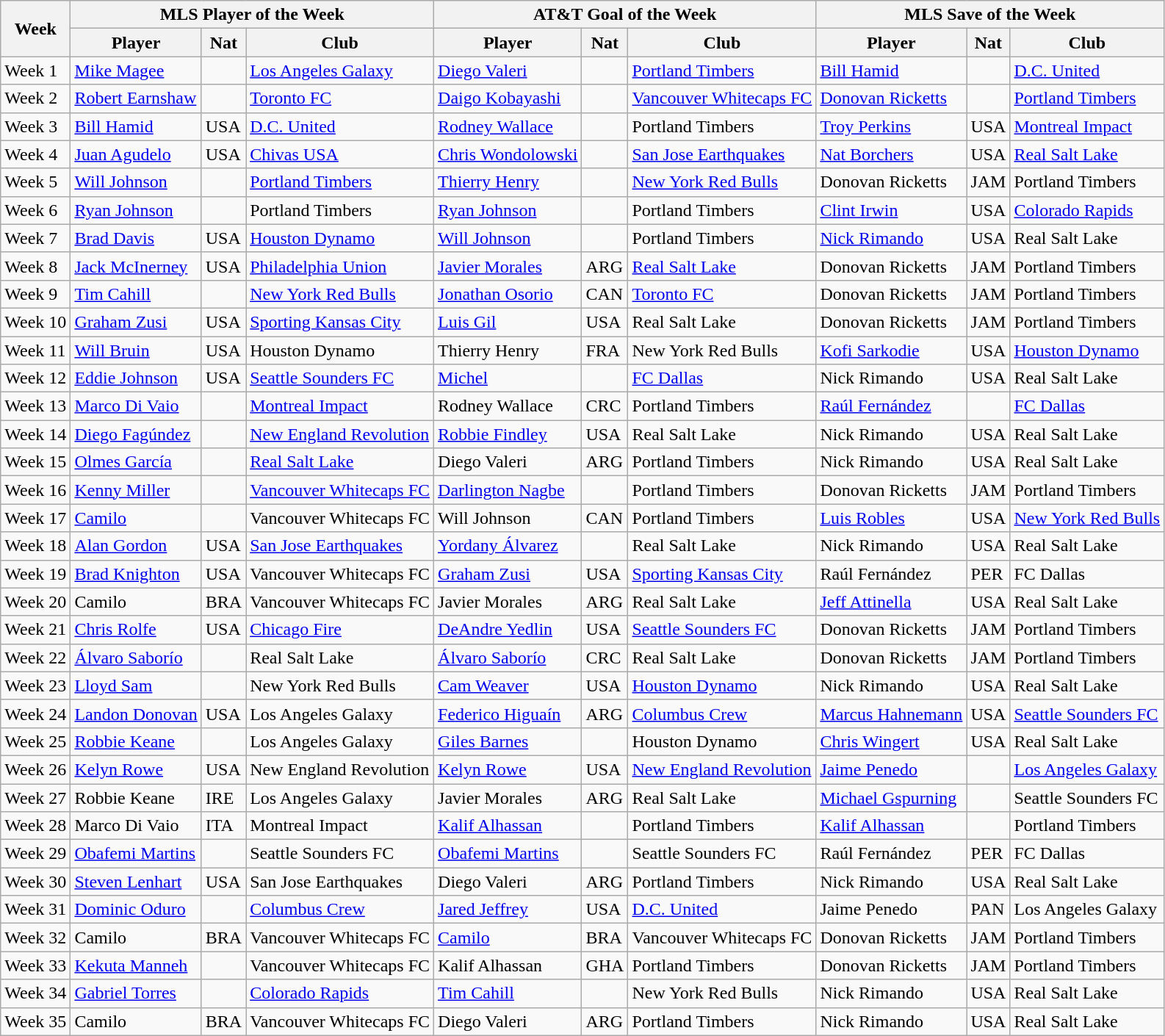<table class="wikitable">
<tr>
<th rowspan="2">Week</th>
<th colspan="3">MLS Player of the Week</th>
<th colspan="3">AT&T Goal of the Week</th>
<th colspan="3">MLS Save of the Week</th>
</tr>
<tr>
<th>Player</th>
<th>Nat</th>
<th>Club</th>
<th>Player</th>
<th>Nat</th>
<th>Club</th>
<th>Player</th>
<th>Nat</th>
<th>Club</th>
</tr>
<tr>
<td>Week 1</td>
<td><a href='#'>Mike Magee</a></td>
<td></td>
<td><a href='#'>Los Angeles Galaxy</a></td>
<td><a href='#'>Diego Valeri</a></td>
<td></td>
<td><a href='#'>Portland Timbers</a></td>
<td><a href='#'>Bill Hamid</a></td>
<td></td>
<td><a href='#'>D.C. United</a></td>
</tr>
<tr>
<td>Week 2</td>
<td><a href='#'>Robert Earnshaw</a></td>
<td></td>
<td><a href='#'>Toronto FC</a></td>
<td><a href='#'>Daigo Kobayashi</a></td>
<td></td>
<td><a href='#'>Vancouver Whitecaps FC</a></td>
<td><a href='#'>Donovan Ricketts</a></td>
<td></td>
<td><a href='#'>Portland Timbers</a></td>
</tr>
<tr>
<td>Week 3</td>
<td><a href='#'>Bill Hamid</a></td>
<td> USA</td>
<td><a href='#'>D.C. United</a></td>
<td><a href='#'>Rodney Wallace</a></td>
<td></td>
<td>Portland Timbers</td>
<td><a href='#'>Troy Perkins</a></td>
<td> USA</td>
<td><a href='#'>Montreal Impact</a></td>
</tr>
<tr>
<td>Week 4</td>
<td><a href='#'>Juan Agudelo</a></td>
<td> USA</td>
<td><a href='#'>Chivas USA</a></td>
<td><a href='#'>Chris Wondolowski</a></td>
<td></td>
<td><a href='#'>San Jose Earthquakes</a></td>
<td><a href='#'>Nat Borchers</a></td>
<td> USA</td>
<td><a href='#'>Real Salt Lake</a></td>
</tr>
<tr>
<td>Week 5</td>
<td><a href='#'>Will Johnson</a></td>
<td></td>
<td><a href='#'>Portland Timbers</a></td>
<td><a href='#'>Thierry Henry</a></td>
<td></td>
<td><a href='#'>New York Red Bulls</a></td>
<td>Donovan Ricketts</td>
<td> JAM</td>
<td>Portland Timbers</td>
</tr>
<tr>
<td>Week 6</td>
<td><a href='#'>Ryan Johnson</a></td>
<td></td>
<td>Portland Timbers</td>
<td><a href='#'>Ryan Johnson</a></td>
<td></td>
<td>Portland Timbers</td>
<td><a href='#'>Clint Irwin</a></td>
<td> USA</td>
<td><a href='#'>Colorado Rapids</a></td>
</tr>
<tr>
<td>Week 7</td>
<td><a href='#'>Brad Davis</a></td>
<td> USA</td>
<td><a href='#'>Houston Dynamo</a></td>
<td><a href='#'>Will Johnson</a></td>
<td></td>
<td>Portland Timbers</td>
<td><a href='#'>Nick Rimando</a></td>
<td> USA</td>
<td>Real Salt Lake</td>
</tr>
<tr>
<td>Week 8</td>
<td><a href='#'>Jack McInerney</a></td>
<td> USA</td>
<td><a href='#'>Philadelphia Union</a></td>
<td><a href='#'>Javier Morales</a></td>
<td> ARG</td>
<td><a href='#'>Real Salt Lake</a></td>
<td>Donovan Ricketts</td>
<td> JAM</td>
<td>Portland Timbers</td>
</tr>
<tr>
<td>Week 9</td>
<td><a href='#'>Tim Cahill</a></td>
<td></td>
<td><a href='#'>New York Red Bulls</a></td>
<td><a href='#'>Jonathan Osorio</a></td>
<td> CAN</td>
<td><a href='#'>Toronto FC</a></td>
<td>Donovan Ricketts</td>
<td> JAM</td>
<td>Portland Timbers</td>
</tr>
<tr>
<td>Week 10</td>
<td><a href='#'>Graham Zusi</a></td>
<td> USA</td>
<td><a href='#'>Sporting Kansas City</a></td>
<td><a href='#'>Luis Gil</a></td>
<td> USA</td>
<td>Real Salt Lake</td>
<td>Donovan Ricketts</td>
<td> JAM</td>
<td>Portland Timbers</td>
</tr>
<tr>
<td>Week 11</td>
<td><a href='#'>Will Bruin</a></td>
<td> USA</td>
<td>Houston Dynamo</td>
<td>Thierry Henry</td>
<td> FRA</td>
<td>New York Red Bulls</td>
<td><a href='#'>Kofi Sarkodie</a></td>
<td> USA</td>
<td><a href='#'>Houston Dynamo</a></td>
</tr>
<tr>
<td>Week 12</td>
<td><a href='#'>Eddie Johnson</a></td>
<td> USA</td>
<td><a href='#'>Seattle Sounders FC</a></td>
<td><a href='#'>Michel</a></td>
<td></td>
<td><a href='#'>FC Dallas</a></td>
<td>Nick Rimando</td>
<td> USA</td>
<td>Real Salt Lake</td>
</tr>
<tr>
<td>Week 13</td>
<td><a href='#'>Marco Di Vaio</a></td>
<td></td>
<td><a href='#'>Montreal Impact</a></td>
<td>Rodney Wallace</td>
<td> CRC</td>
<td>Portland Timbers</td>
<td><a href='#'>Raúl Fernández</a></td>
<td></td>
<td><a href='#'>FC Dallas</a></td>
</tr>
<tr>
<td>Week 14</td>
<td><a href='#'>Diego Fagúndez</a></td>
<td></td>
<td><a href='#'>New England Revolution</a></td>
<td><a href='#'>Robbie Findley</a></td>
<td> USA</td>
<td>Real Salt Lake</td>
<td>Nick Rimando</td>
<td> USA</td>
<td>Real Salt Lake</td>
</tr>
<tr>
<td>Week 15</td>
<td><a href='#'>Olmes García</a></td>
<td></td>
<td><a href='#'>Real Salt Lake</a></td>
<td>Diego Valeri</td>
<td> ARG</td>
<td>Portland Timbers</td>
<td>Nick Rimando</td>
<td> USA</td>
<td>Real Salt Lake</td>
</tr>
<tr>
<td>Week 16</td>
<td><a href='#'>Kenny Miller</a></td>
<td></td>
<td><a href='#'>Vancouver Whitecaps FC</a></td>
<td><a href='#'>Darlington Nagbe</a></td>
<td></td>
<td>Portland Timbers</td>
<td>Donovan Ricketts</td>
<td> JAM</td>
<td>Portland Timbers</td>
</tr>
<tr>
<td>Week 17</td>
<td><a href='#'>Camilo</a></td>
<td></td>
<td>Vancouver Whitecaps FC</td>
<td>Will Johnson</td>
<td> CAN</td>
<td>Portland Timbers</td>
<td><a href='#'>Luis Robles</a></td>
<td> USA</td>
<td><a href='#'>New York Red Bulls</a></td>
</tr>
<tr>
<td>Week 18</td>
<td><a href='#'>Alan Gordon</a></td>
<td> USA</td>
<td><a href='#'>San Jose Earthquakes</a></td>
<td><a href='#'>Yordany Álvarez</a></td>
<td></td>
<td>Real Salt Lake</td>
<td>Nick Rimando</td>
<td> USA</td>
<td>Real Salt Lake</td>
</tr>
<tr>
<td>Week 19</td>
<td><a href='#'>Brad Knighton</a></td>
<td> USA</td>
<td>Vancouver Whitecaps FC</td>
<td><a href='#'>Graham Zusi</a></td>
<td> USA</td>
<td><a href='#'>Sporting Kansas City</a></td>
<td>Raúl Fernández</td>
<td> PER</td>
<td>FC Dallas</td>
</tr>
<tr>
<td>Week 20</td>
<td>Camilo</td>
<td> BRA</td>
<td>Vancouver Whitecaps FC</td>
<td>Javier Morales</td>
<td> ARG</td>
<td>Real Salt Lake</td>
<td><a href='#'>Jeff Attinella</a></td>
<td> USA</td>
<td>Real Salt Lake</td>
</tr>
<tr>
<td>Week 21</td>
<td><a href='#'>Chris Rolfe</a></td>
<td> USA</td>
<td><a href='#'>Chicago Fire</a></td>
<td><a href='#'>DeAndre Yedlin</a></td>
<td> USA</td>
<td><a href='#'>Seattle Sounders FC</a></td>
<td>Donovan Ricketts</td>
<td> JAM</td>
<td>Portland Timbers</td>
</tr>
<tr>
<td>Week 22</td>
<td><a href='#'>Álvaro Saborío</a></td>
<td></td>
<td>Real Salt Lake</td>
<td><a href='#'>Álvaro Saborío</a></td>
<td> CRC</td>
<td>Real Salt Lake</td>
<td>Donovan Ricketts</td>
<td> JAM</td>
<td>Portland Timbers</td>
</tr>
<tr>
<td>Week 23</td>
<td><a href='#'>Lloyd Sam</a></td>
<td></td>
<td>New York Red Bulls</td>
<td><a href='#'>Cam Weaver</a></td>
<td> USA</td>
<td><a href='#'>Houston Dynamo</a></td>
<td>Nick Rimando</td>
<td> USA</td>
<td>Real Salt Lake</td>
</tr>
<tr>
<td>Week 24</td>
<td><a href='#'>Landon Donovan</a></td>
<td> USA</td>
<td>Los Angeles Galaxy</td>
<td><a href='#'>Federico Higuaín</a></td>
<td> ARG</td>
<td><a href='#'>Columbus Crew</a></td>
<td><a href='#'>Marcus Hahnemann</a></td>
<td> USA</td>
<td><a href='#'>Seattle Sounders FC</a></td>
</tr>
<tr>
<td>Week 25</td>
<td><a href='#'>Robbie Keane</a></td>
<td></td>
<td>Los Angeles Galaxy</td>
<td><a href='#'>Giles Barnes</a></td>
<td></td>
<td>Houston Dynamo</td>
<td><a href='#'>Chris Wingert</a></td>
<td> USA</td>
<td>Real Salt Lake</td>
</tr>
<tr>
<td>Week 26</td>
<td><a href='#'>Kelyn Rowe</a></td>
<td> USA</td>
<td>New England Revolution</td>
<td><a href='#'>Kelyn Rowe</a></td>
<td> USA</td>
<td><a href='#'>New England Revolution</a></td>
<td><a href='#'>Jaime Penedo</a></td>
<td></td>
<td><a href='#'>Los Angeles Galaxy</a></td>
</tr>
<tr>
<td>Week 27</td>
<td>Robbie Keane</td>
<td> IRE</td>
<td>Los Angeles Galaxy</td>
<td>Javier Morales</td>
<td> ARG</td>
<td>Real Salt Lake</td>
<td><a href='#'>Michael Gspurning</a></td>
<td></td>
<td>Seattle Sounders FC</td>
</tr>
<tr>
<td>Week 28</td>
<td>Marco Di Vaio</td>
<td> ITA</td>
<td>Montreal Impact</td>
<td><a href='#'>Kalif Alhassan</a></td>
<td></td>
<td>Portland Timbers</td>
<td><a href='#'>Kalif Alhassan</a></td>
<td></td>
<td>Portland Timbers</td>
</tr>
<tr>
<td>Week 29</td>
<td><a href='#'>Obafemi Martins</a></td>
<td></td>
<td>Seattle Sounders FC</td>
<td><a href='#'>Obafemi Martins</a></td>
<td></td>
<td>Seattle Sounders FC</td>
<td>Raúl Fernández</td>
<td> PER</td>
<td>FC Dallas</td>
</tr>
<tr>
<td>Week 30</td>
<td><a href='#'>Steven Lenhart</a></td>
<td> USA</td>
<td>San Jose Earthquakes</td>
<td>Diego Valeri</td>
<td> ARG</td>
<td>Portland Timbers</td>
<td>Nick Rimando</td>
<td> USA</td>
<td>Real Salt Lake</td>
</tr>
<tr>
<td>Week 31</td>
<td><a href='#'>Dominic Oduro</a></td>
<td></td>
<td><a href='#'>Columbus Crew</a></td>
<td><a href='#'>Jared Jeffrey</a></td>
<td> USA</td>
<td><a href='#'>D.C. United</a></td>
<td>Jaime Penedo</td>
<td> PAN</td>
<td>Los Angeles Galaxy</td>
</tr>
<tr>
<td>Week 32</td>
<td>Camilo</td>
<td> BRA</td>
<td>Vancouver Whitecaps FC</td>
<td><a href='#'>Camilo</a></td>
<td> BRA</td>
<td>Vancouver Whitecaps FC</td>
<td>Donovan Ricketts</td>
<td> JAM</td>
<td>Portland Timbers</td>
</tr>
<tr>
<td>Week 33</td>
<td><a href='#'>Kekuta Manneh</a></td>
<td></td>
<td>Vancouver Whitecaps FC</td>
<td>Kalif Alhassan</td>
<td> GHA</td>
<td>Portland Timbers</td>
<td>Donovan Ricketts</td>
<td> JAM</td>
<td>Portland Timbers</td>
</tr>
<tr>
<td>Week 34</td>
<td><a href='#'>Gabriel Torres</a></td>
<td></td>
<td><a href='#'>Colorado Rapids</a></td>
<td><a href='#'>Tim Cahill</a></td>
<td></td>
<td>New York Red Bulls</td>
<td>Nick Rimando</td>
<td> USA</td>
<td>Real Salt Lake</td>
</tr>
<tr>
<td>Week 35</td>
<td>Camilo</td>
<td> BRA</td>
<td>Vancouver Whitecaps FC</td>
<td>Diego Valeri</td>
<td> ARG</td>
<td>Portland Timbers</td>
<td>Nick Rimando</td>
<td> USA</td>
<td>Real Salt Lake</td>
</tr>
</table>
